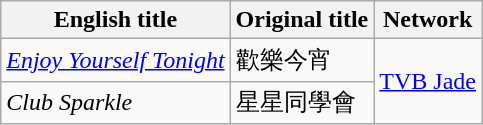<table class="wikitable sortable">
<tr>
<th>English title</th>
<th>Original title</th>
<th>Network</th>
</tr>
<tr>
<td><em><a href='#'>Enjoy Yourself Tonight</a></em></td>
<td>歡樂今宵</td>
<td rowspan="2"><a href='#'>TVB Jade</a></td>
</tr>
<tr>
<td><em>Club Sparkle</em></td>
<td>星星同學會</td>
</tr>
</table>
